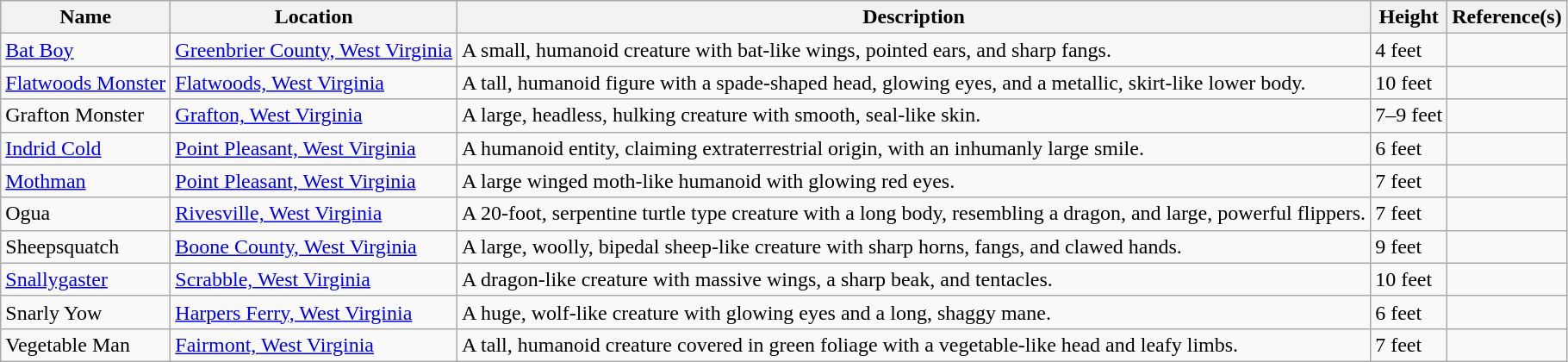<table class="wikitable sortable">
<tr>
<th>Name</th>
<th>Location</th>
<th>Description</th>
<th>Height</th>
<th>Reference(s)</th>
</tr>
<tr>
<td><a href='#'>Bat Boy</a></td>
<td><a href='#'>Greenbrier County, West Virginia</a></td>
<td>A small, humanoid creature with bat-like wings, pointed ears, and sharp fangs.</td>
<td>4 feet</td>
<td></td>
</tr>
<tr>
<td><a href='#'>Flatwoods Monster</a></td>
<td><a href='#'>Flatwoods, West Virginia</a></td>
<td>A tall, humanoid figure with a spade-shaped head, glowing eyes, and a metallic, skirt-like lower body.</td>
<td>10 feet</td>
<td></td>
</tr>
<tr>
<td>Grafton Monster</td>
<td><a href='#'>Grafton, West Virginia</a></td>
<td>A large, headless, hulking creature with smooth, seal-like skin.</td>
<td>7–9 feet</td>
<td></td>
</tr>
<tr>
<td><a href='#'>Indrid Cold</a></td>
<td><a href='#'>Point Pleasant, West Virginia</a></td>
<td>A humanoid entity, claiming extraterrestrial origin, with an inhumanly large smile.</td>
<td>6 feet</td>
<td></td>
</tr>
<tr>
<td><a href='#'>Mothman</a></td>
<td><a href='#'>Point Pleasant, West Virginia</a></td>
<td>A large winged moth-like humanoid with glowing red eyes.</td>
<td>7 feet</td>
<td></td>
</tr>
<tr>
<td>Ogua</td>
<td><a href='#'>Rivesville, West Virginia</a></td>
<td>A 20-foot, serpentine turtle type creature with a long body, resembling a dragon, and large, powerful flippers.</td>
<td>7 feet</td>
<td></td>
</tr>
<tr>
<td>Sheepsquatch</td>
<td><a href='#'>Boone County, West Virginia</a></td>
<td>A large, woolly, bipedal sheep-like creature with sharp horns, fangs, and clawed hands.</td>
<td>9 feet</td>
<td></td>
</tr>
<tr>
<td><a href='#'>Snallygaster</a></td>
<td><a href='#'>Scrabble, West Virginia</a></td>
<td>A dragon-like creature with massive wings, a sharp beak, and tentacles.</td>
<td>10 feet</td>
<td></td>
</tr>
<tr>
<td>Snarly Yow</td>
<td><a href='#'>Harpers Ferry, West Virginia</a></td>
<td>A huge, wolf-like creature with glowing eyes and a long, shaggy mane.</td>
<td>6 feet</td>
<td></td>
</tr>
<tr>
<td>Vegetable Man</td>
<td><a href='#'>Fairmont, West Virginia</a></td>
<td>A tall, humanoid creature covered in green foliage with a vegetable-like head and leafy limbs.</td>
<td>7 feet</td>
<td></td>
</tr>
</table>
